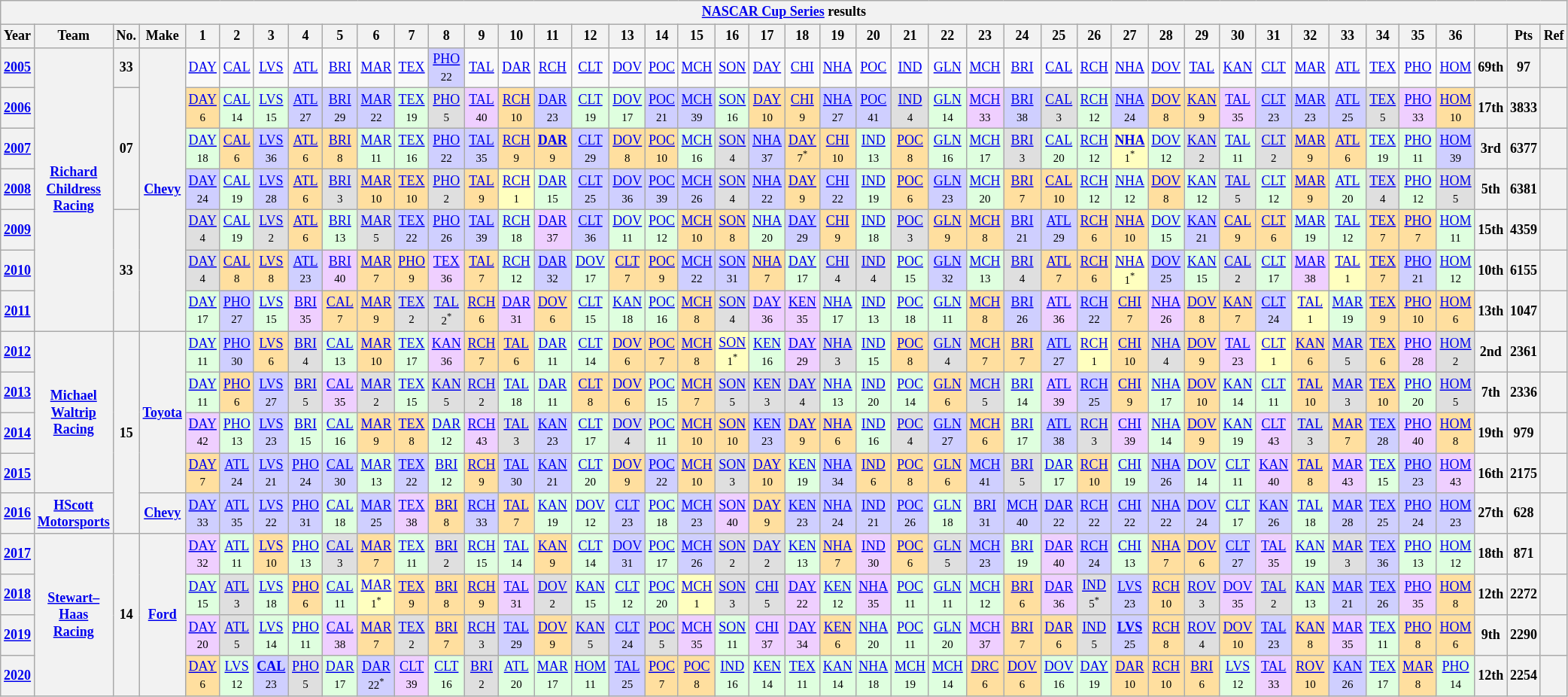<table class="wikitable" style="text-align:center; font-size:75%">
<tr>
<th colspan=45><a href='#'>NASCAR Cup Series</a> results</th>
</tr>
<tr>
<th>Year</th>
<th>Team</th>
<th>No.</th>
<th>Make</th>
<th>1</th>
<th>2</th>
<th>3</th>
<th>4</th>
<th>5</th>
<th>6</th>
<th>7</th>
<th>8</th>
<th>9</th>
<th>10</th>
<th>11</th>
<th>12</th>
<th>13</th>
<th>14</th>
<th>15</th>
<th>16</th>
<th>17</th>
<th>18</th>
<th>19</th>
<th>20</th>
<th>21</th>
<th>22</th>
<th>23</th>
<th>24</th>
<th>25</th>
<th>26</th>
<th>27</th>
<th>28</th>
<th>29</th>
<th>30</th>
<th>31</th>
<th>32</th>
<th>33</th>
<th>34</th>
<th>35</th>
<th>36</th>
<th></th>
<th>Pts</th>
<th>Ref</th>
</tr>
<tr>
<th><a href='#'>2005</a></th>
<th rowspan=7><a href='#'>Richard Childress Racing</a></th>
<th>33</th>
<th rowspan=7><a href='#'>Chevy</a></th>
<td><a href='#'>DAY</a></td>
<td><a href='#'>CAL</a></td>
<td><a href='#'>LVS</a></td>
<td><a href='#'>ATL</a></td>
<td><a href='#'>BRI</a></td>
<td><a href='#'>MAR</a></td>
<td><a href='#'>TEX</a></td>
<td style="background:#CFCFFF;"><a href='#'>PHO</a><br><small>22</small></td>
<td><a href='#'>TAL</a></td>
<td><a href='#'>DAR</a></td>
<td><a href='#'>RCH</a></td>
<td><a href='#'>CLT</a></td>
<td><a href='#'>DOV</a></td>
<td><a href='#'>POC</a></td>
<td><a href='#'>MCH</a></td>
<td><a href='#'>SON</a></td>
<td><a href='#'>DAY</a></td>
<td><a href='#'>CHI</a></td>
<td><a href='#'>NHA</a></td>
<td><a href='#'>POC</a></td>
<td><a href='#'>IND</a></td>
<td><a href='#'>GLN</a></td>
<td><a href='#'>MCH</a></td>
<td><a href='#'>BRI</a></td>
<td><a href='#'>CAL</a></td>
<td><a href='#'>RCH</a></td>
<td><a href='#'>NHA</a></td>
<td><a href='#'>DOV</a></td>
<td><a href='#'>TAL</a></td>
<td><a href='#'>KAN</a></td>
<td><a href='#'>CLT</a></td>
<td><a href='#'>MAR</a></td>
<td><a href='#'>ATL</a></td>
<td><a href='#'>TEX</a></td>
<td><a href='#'>PHO</a></td>
<td><a href='#'>HOM</a></td>
<th>69th</th>
<th>97</th>
<th></th>
</tr>
<tr>
<th><a href='#'>2006</a></th>
<th rowspan=3>07</th>
<td style="background:#FFDF9F;"><a href='#'>DAY</a><br><small>6</small></td>
<td style="background:#DFFFDF;"><a href='#'>CAL</a><br><small>14</small></td>
<td style="background:#DFFFDF;"><a href='#'>LVS</a><br><small>15</small></td>
<td style="background:#CFCFFF;"><a href='#'>ATL</a><br><small>27</small></td>
<td style="background:#CFCFFF;"><a href='#'>BRI</a><br><small>29</small></td>
<td style="background:#CFCFFF;"><a href='#'>MAR</a><br><small>22</small></td>
<td style="background:#DFFFDF;"><a href='#'>TEX</a><br><small>19</small></td>
<td style="background:#DFDFDF;"><a href='#'>PHO</a><br><small>5</small></td>
<td style="background:#EFCFFF;"><a href='#'>TAL</a><br><small>40</small></td>
<td style="background:#FFDF9F;"><a href='#'>RCH</a><br><small>10</small></td>
<td style="background:#CFCFFF;"><a href='#'>DAR</a><br><small>23</small></td>
<td style="background:#DFFFDF;"><a href='#'>CLT</a><br><small>19</small></td>
<td style="background:#DFFFDF;"><a href='#'>DOV</a><br><small>17</small></td>
<td style="background:#CFCFFF;"><a href='#'>POC</a><br><small>21</small></td>
<td style="background:#CFCFFF;"><a href='#'>MCH</a><br><small>39</small></td>
<td style="background:#DFFFDF;"><a href='#'>SON</a><br><small>16</small></td>
<td style="background:#FFDF9F;"><a href='#'>DAY</a><br><small>10</small></td>
<td style="background:#FFDF9F;"><a href='#'>CHI</a><br><small>9</small></td>
<td style="background:#CFCFFF;"><a href='#'>NHA</a><br><small>27</small></td>
<td style="background:#CFCFFF;"><a href='#'>POC</a><br><small>41</small></td>
<td style="background:#DFDFDF;"><a href='#'>IND</a><br><small>4</small></td>
<td style="background:#DFFFDF;"><a href='#'>GLN</a><br><small>14</small></td>
<td style="background:#EFCFFF;"><a href='#'>MCH</a><br><small>33</small></td>
<td style="background:#CFCFFF;"><a href='#'>BRI</a><br><small>38</small></td>
<td style="background:#DFDFDF;"><a href='#'>CAL</a><br><small>3</small></td>
<td style="background:#DFFFDF;"><a href='#'>RCH</a><br><small>12</small></td>
<td style="background:#CFCFFF;"><a href='#'>NHA</a><br><small>24</small></td>
<td style="background:#FFDF9F;"><a href='#'>DOV</a><br><small>8</small></td>
<td style="background:#FFDF9F;"><a href='#'>KAN</a><br><small>9</small></td>
<td style="background:#EFCFFF;"><a href='#'>TAL</a><br><small>35</small></td>
<td style="background:#CFCFFF;"><a href='#'>CLT</a><br><small>23</small></td>
<td style="background:#CFCFFF;"><a href='#'>MAR</a><br><small>23</small></td>
<td style="background:#CFCFFF;"><a href='#'>ATL</a><br><small>25</small></td>
<td style="background:#DFDFDF;"><a href='#'>TEX</a><br><small>5</small></td>
<td style="background:#EFCFFF;"><a href='#'>PHO</a><br><small>33</small></td>
<td style="background:#FFDF9F;"><a href='#'>HOM</a><br><small>10</small></td>
<th>17th</th>
<th>3833</th>
<th></th>
</tr>
<tr>
<th><a href='#'>2007</a></th>
<td style="background:#DFFFDF;"><a href='#'>DAY</a><br><small>18</small></td>
<td style="background:#FFDF9F;"><a href='#'>CAL</a><br><small>6</small></td>
<td style="background:#CFCFFF;"><a href='#'>LVS</a><br><small>36</small></td>
<td style="background:#FFDF9F;"><a href='#'>ATL</a><br><small>6</small></td>
<td style="background:#FFDF9F;"><a href='#'>BRI</a><br><small>8</small></td>
<td style="background:#DFFFDF;"><a href='#'>MAR</a><br><small>11</small></td>
<td style="background:#DFFFDF;"><a href='#'>TEX</a><br><small>16</small></td>
<td style="background:#CFCFFF;"><a href='#'>PHO</a><br><small>22</small></td>
<td style="background:#CFCFFF;"><a href='#'>TAL</a><br><small>35</small></td>
<td style="background:#FFDF9F;"><a href='#'>RCH</a><br><small>9</small></td>
<td style="background:#FFDF9F;"><strong><a href='#'>DAR</a></strong><br><small>9</small></td>
<td style="background:#CFCFFF;"><a href='#'>CLT</a><br><small>29</small></td>
<td style="background:#FFDF9F;"><a href='#'>DOV</a><br><small>8</small></td>
<td style="background:#FFDF9F;"><a href='#'>POC</a><br><small>10</small></td>
<td style="background:#DFFFDF;"><a href='#'>MCH</a><br><small>16</small></td>
<td style="background:#DFDFDF;"><a href='#'>SON</a><br><small>4</small></td>
<td style="background:#CFCFFF;"><a href='#'>NHA</a><br><small>37</small></td>
<td style="background:#FFDF9F;"><a href='#'>DAY</a><br><small>7<sup>*</sup></small></td>
<td style="background:#FFDF9F;"><a href='#'>CHI</a><br><small>10</small></td>
<td style="background:#DFFFDF;"><a href='#'>IND</a><br><small>13</small></td>
<td style="background:#FFDF9F;"><a href='#'>POC</a><br><small>8</small></td>
<td style="background:#DFFFDF;"><a href='#'>GLN</a><br><small>16</small></td>
<td style="background:#DFFFDF;"><a href='#'>MCH</a><br><small>17</small></td>
<td style="background:#DFDFDF;"><a href='#'>BRI</a><br><small>3</small></td>
<td style="background:#DFFFDF;"><a href='#'>CAL</a><br><small>20</small></td>
<td style="background:#DFFFDF;"><a href='#'>RCH</a><br><small>12</small></td>
<td style="background:#FFFFBF;"><strong><a href='#'>NHA</a></strong><br><small>1<sup>*</sup></small></td>
<td style="background:#DFFFDF;"><a href='#'>DOV</a><br><small>12</small></td>
<td style="background:#DFDFDF;"><a href='#'>KAN</a><br><small>2</small></td>
<td style="background:#DFFFDF;"><a href='#'>TAL</a><br><small>11</small></td>
<td style="background:#DFDFDF;"><a href='#'>CLT</a><br><small>2</small></td>
<td style="background:#FFDF9F;"><a href='#'>MAR</a><br><small>9</small></td>
<td style="background:#FFDF9F;"><a href='#'>ATL</a><br><small>6</small></td>
<td style="background:#DFFFDF;"><a href='#'>TEX</a><br><small>19</small></td>
<td style="background:#DFFFDF;"><a href='#'>PHO</a><br><small>11</small></td>
<td style="background:#CFCFFF;"><a href='#'>HOM</a><br><small>39</small></td>
<th>3rd</th>
<th>6377</th>
<th></th>
</tr>
<tr>
<th><a href='#'>2008</a></th>
<td style="background:#CFCFFF;"><a href='#'>DAY</a><br><small>24</small></td>
<td style="background:#DFFFDF;"><a href='#'>CAL</a><br><small>19</small></td>
<td style="background:#CFCFFF;"><a href='#'>LVS</a><br><small>28</small></td>
<td style="background:#FFDF9F;"><a href='#'>ATL</a><br><small>6</small></td>
<td style="background:#DFDFDF;"><a href='#'>BRI</a><br><small>3</small></td>
<td style="background:#FFDF9F;"><a href='#'>MAR</a><br><small>10</small></td>
<td style="background:#FFDF9F;"><a href='#'>TEX</a><br><small>10</small></td>
<td style="background:#DFDFDF;"><a href='#'>PHO</a><br><small>2</small></td>
<td style="background:#FFDF9F;"><a href='#'>TAL</a><br><small>9</small></td>
<td style="background:#FFFFBF;"><a href='#'>RCH</a><br><small>1</small></td>
<td style="background:#DFFFDF;"><a href='#'>DAR</a><br><small>15</small></td>
<td style="background:#CFCFFF;"><a href='#'>CLT</a><br><small>25</small></td>
<td style="background:#CFCFFF;"><a href='#'>DOV</a><br><small>36</small></td>
<td style="background:#CFCFFF;"><a href='#'>POC</a><br><small>39</small></td>
<td style="background:#CFCFFF;"><a href='#'>MCH</a><br><small>26</small></td>
<td style="background:#DFDFDF;"><a href='#'>SON</a><br><small>4</small></td>
<td style="background:#CFCFFF;"><a href='#'>NHA</a><br><small>22</small></td>
<td style="background:#FFDF9F;"><a href='#'>DAY</a><br><small>9</small></td>
<td style="background:#CFCFFF;"><a href='#'>CHI</a><br><small>22</small></td>
<td style="background:#DFFFDF;"><a href='#'>IND</a><br><small>19</small></td>
<td style="background:#FFDF9F;"><a href='#'>POC</a><br><small>6</small></td>
<td style="background:#CFCFFF;"><a href='#'>GLN</a><br><small>23</small></td>
<td style="background:#DFFFDF;"><a href='#'>MCH</a><br><small>20</small></td>
<td style="background:#FFDF9F;"><a href='#'>BRI</a><br><small>7</small></td>
<td style="background:#FFDF9F;"><a href='#'>CAL</a><br><small>10</small></td>
<td style="background:#DFFFDF;"><a href='#'>RCH</a><br><small>12</small></td>
<td style="background:#DFFFDF;"><a href='#'>NHA</a><br><small>12</small></td>
<td style="background:#FFDF9F;"><a href='#'>DOV</a><br><small>8</small></td>
<td style="background:#DFFFDF;"><a href='#'>KAN</a><br><small>12</small></td>
<td style="background:#DFDFDF;"><a href='#'>TAL</a><br><small>5</small></td>
<td style="background:#DFFFDF;"><a href='#'>CLT</a><br><small>12</small></td>
<td style="background:#FFDF9F;"><a href='#'>MAR</a><br><small>9</small></td>
<td style="background:#DFFFDF;"><a href='#'>ATL</a><br><small>20</small></td>
<td style="background:#DFDFDF;"><a href='#'>TEX</a><br><small>4</small></td>
<td style="background:#DFFFDF;"><a href='#'>PHO</a><br><small>12</small></td>
<td style="background:#DFDFDF;"><a href='#'>HOM</a><br><small>5</small></td>
<th>5th</th>
<th>6381</th>
<th></th>
</tr>
<tr>
<th><a href='#'>2009</a></th>
<th rowspan=3>33</th>
<td style="background:#DFDFDF;"><a href='#'>DAY</a><br><small>4</small></td>
<td style="background:#DFFFDF;"><a href='#'>CAL</a><br><small>19</small></td>
<td style="background:#DFDFDF;"><a href='#'>LVS</a><br><small>2</small></td>
<td style="background:#FFDF9F;"><a href='#'>ATL</a><br><small>6</small></td>
<td style="background:#DFFFDF;"><a href='#'>BRI</a><br><small>13</small></td>
<td style="background:#DFDFDF;"><a href='#'>MAR</a><br><small>5</small></td>
<td style="background:#CFCFFF;"><a href='#'>TEX</a><br><small>22</small></td>
<td style="background:#CFCFFF;"><a href='#'>PHO</a><br><small>26</small></td>
<td style="background:#CFCFFF;"><a href='#'>TAL</a><br><small>39</small></td>
<td style="background:#DFFFDF;"><a href='#'>RCH</a><br><small>18</small></td>
<td style="background:#EFCFFF;"><a href='#'>DAR</a><br><small>37</small></td>
<td style="background:#CFCFFF;"><a href='#'>CLT</a><br><small>36</small></td>
<td style="background:#DFFFDF;"><a href='#'>DOV</a><br><small>11</small></td>
<td style="background:#DFFFDF;"><a href='#'>POC</a><br><small>12</small></td>
<td style="background:#FFDF9F;"><a href='#'>MCH</a><br><small>10</small></td>
<td style="background:#FFDF9F;"><a href='#'>SON</a><br><small>8</small></td>
<td style="background:#DFFFDF;"><a href='#'>NHA</a><br><small>20</small></td>
<td style="background:#CFCFFF;"><a href='#'>DAY</a><br><small>29</small></td>
<td style="background:#FFDF9F;"><a href='#'>CHI</a><br><small>9</small></td>
<td style="background:#DFFFDF;"><a href='#'>IND</a><br><small>18</small></td>
<td style="background:#DFDFDF;"><a href='#'>POC</a><br><small>3</small></td>
<td style="background:#FFDF9F;"><a href='#'>GLN</a><br><small>9</small></td>
<td style="background:#FFDF9F;"><a href='#'>MCH</a><br><small>8</small></td>
<td style="background:#CFCFFF;"><a href='#'>BRI</a><br><small>21</small></td>
<td style="background:#CFCFFF;"><a href='#'>ATL</a><br><small>29</small></td>
<td style="background:#FFDF9F;"><a href='#'>RCH</a><br><small>6</small></td>
<td style="background:#FFDF9F;"><a href='#'>NHA</a><br><small>10</small></td>
<td style="background:#DFFFDF;"><a href='#'>DOV</a><br><small>15</small></td>
<td style="background:#CFCFFF;"><a href='#'>KAN</a><br><small>21</small></td>
<td style="background:#FFDF9F;"><a href='#'>CAL</a><br><small>9</small></td>
<td style="background:#FFDF9F;"><a href='#'>CLT</a><br><small>6</small></td>
<td style="background:#DFFFDF;"><a href='#'>MAR</a><br><small>19</small></td>
<td style="background:#DFFFDF;"><a href='#'>TAL</a><br><small>12</small></td>
<td style="background:#FFDF9F;"><a href='#'>TEX</a><br><small>7</small></td>
<td style="background:#FFDF9F;"><a href='#'>PHO</a><br><small>7</small></td>
<td style="background:#DFFFDF;"><a href='#'>HOM</a><br><small>11</small></td>
<th>15th</th>
<th>4359</th>
<th></th>
</tr>
<tr>
<th><a href='#'>2010</a></th>
<td style="background:#DFDFDF;"><a href='#'>DAY</a><br><small>4</small></td>
<td style="background:#FFDF9F;"><a href='#'>CAL</a><br><small>8</small></td>
<td style="background:#FFDF9F;"><a href='#'>LVS</a><br><small>8</small></td>
<td style="background:#CFCFFF;"><a href='#'>ATL</a><br><small>23</small></td>
<td style="background:#EFCFFF;"><a href='#'>BRI</a><br><small>40</small></td>
<td style="background:#FFDF9F;"><a href='#'>MAR</a><br><small>7</small></td>
<td style="background:#FFDF9F;"><a href='#'>PHO</a><br><small>9</small></td>
<td style="background:#EFCFFF;"><a href='#'>TEX</a><br><small>36</small></td>
<td style="background:#FFDF9F;"><a href='#'>TAL</a><br><small>7</small></td>
<td style="background:#DFFFDF;"><a href='#'>RCH</a><br><small>12</small></td>
<td style="background:#CFCFFF;"><a href='#'>DAR</a><br><small>32</small></td>
<td style="background:#DFFFDF;"><a href='#'>DOV</a><br><small>17</small></td>
<td style="background:#FFDF9F;"><a href='#'>CLT</a><br><small>7</small></td>
<td style="background:#FFDF9F;"><a href='#'>POC</a><br><small>9</small></td>
<td style="background:#CFCFFF;"><a href='#'>MCH</a><br><small>22</small></td>
<td style="background:#CFCFFF;"><a href='#'>SON</a><br><small>31</small></td>
<td style="background:#FFDF9F;"><a href='#'>NHA</a><br><small>7</small></td>
<td style="background:#DFFFDF;"><a href='#'>DAY</a><br><small>17</small></td>
<td style="background:#DFDFDF;"><a href='#'>CHI</a><br><small>4</small></td>
<td style="background:#DFDFDF;"><a href='#'>IND</a><br><small>4</small></td>
<td style="background:#DFFFDF;"><a href='#'>POC</a><br><small>15</small></td>
<td style="background:#CFCFFF;"><a href='#'>GLN</a><br><small>32</small></td>
<td style="background:#DFFFDF;"><a href='#'>MCH</a><br><small>13</small></td>
<td style="background:#DFDFDF;"><a href='#'>BRI</a><br><small>4</small></td>
<td style="background:#FFDF9F;"><a href='#'>ATL</a><br><small>7</small></td>
<td style="background:#FFDF9F;"><a href='#'>RCH</a><br><small>6</small></td>
<td style="background:#FFFFBF;"><a href='#'>NHA</a><br><small>1<sup>*</sup></small></td>
<td style="background:#CFCFFF;"><a href='#'>DOV</a><br><small>25</small></td>
<td style="background:#DFFFDF;"><a href='#'>KAN</a><br><small>15</small></td>
<td style="background:#DFDFDF;"><a href='#'>CAL</a><br><small>2</small></td>
<td style="background:#DFFFDF;"><a href='#'>CLT</a><br><small>17</small></td>
<td style="background:#EFCFFF;"><a href='#'>MAR</a><br><small>38</small></td>
<td style="background:#FFFFBF;"><a href='#'>TAL</a><br><small>1</small></td>
<td style="background:#FFDF9F;"><a href='#'>TEX</a><br><small>7</small></td>
<td style="background:#CFCFFF;"><a href='#'>PHO</a><br><small>21</small></td>
<td style="background:#DFFFDF;"><a href='#'>HOM</a><br><small>12</small></td>
<th>10th</th>
<th>6155</th>
<th></th>
</tr>
<tr>
<th><a href='#'>2011</a></th>
<td style="background:#DFFFDF;"><a href='#'>DAY</a><br><small>17</small></td>
<td style="background:#CFCFFF;"><a href='#'>PHO</a><br><small>27</small></td>
<td style="background:#DFFFDF;"><a href='#'>LVS</a><br><small>15</small></td>
<td style="background:#EFCFFF;"><a href='#'>BRI</a><br><small>35</small></td>
<td style="background:#FFDF9F;"><a href='#'>CAL</a><br><small>7</small></td>
<td style="background:#FFDF9F;"><a href='#'>MAR</a><br><small>9</small></td>
<td style="background:#DFDFDF;"><a href='#'>TEX</a><br><small>2</small></td>
<td style="background:#DFDFDF;"><a href='#'>TAL</a><br><small>2<sup>*</sup></small></td>
<td style="background:#FFDF9F;"><a href='#'>RCH</a><br><small>6</small></td>
<td style="background:#EFCFFF;"><a href='#'>DAR</a><br><small>31</small></td>
<td style="background:#FFDF9F;"><a href='#'>DOV</a><br><small>6</small></td>
<td style="background:#DFFFDF;"><a href='#'>CLT</a><br><small>15</small></td>
<td style="background:#DFFFDF;"><a href='#'>KAN</a><br><small>18</small></td>
<td style="background:#DFFFDF;"><a href='#'>POC</a><br><small>16</small></td>
<td style="background:#FFDF9F;"><a href='#'>MCH</a><br><small>8</small></td>
<td style="background:#DFDFDF;"><a href='#'>SON</a><br><small>4</small></td>
<td style="background:#EFCFFF;"><a href='#'>DAY</a><br><small>36</small></td>
<td style="background:#EFCFFF;"><a href='#'>KEN</a><br><small>35</small></td>
<td style="background:#DFFFDF;"><a href='#'>NHA</a><br><small>17</small></td>
<td style="background:#DFFFDF;"><a href='#'>IND</a><br><small>13</small></td>
<td style="background:#DFFFDF;"><a href='#'>POC</a><br><small>18</small></td>
<td style="background:#DFFFDF;"><a href='#'>GLN</a><br><small>11</small></td>
<td style="background:#FFDF9F;"><a href='#'>MCH</a><br><small>8</small></td>
<td style="background:#CFCFFF;"><a href='#'>BRI</a><br><small>26</small></td>
<td style="background:#EFCFFF;"><a href='#'>ATL</a><br><small>36</small></td>
<td style="background:#CFCFFF;"><a href='#'>RCH</a><br><small>22</small></td>
<td style="background:#FFDF9F;"><a href='#'>CHI</a><br><small>7</small></td>
<td style="background:#EFCFFF;"><a href='#'>NHA</a><br><small>26</small></td>
<td style="background:#FFDF9F;"><a href='#'>DOV</a><br><small>8</small></td>
<td style="background:#FFDF9F;"><a href='#'>KAN</a><br><small>7</small></td>
<td style="background:#CFCFFF;"><a href='#'>CLT</a><br><small>24</small></td>
<td style="background:#FFFFBF;"><a href='#'>TAL</a><br><small>1</small></td>
<td style="background:#DFFFDF;"><a href='#'>MAR</a><br><small>19</small></td>
<td style="background:#FFDF9F;"><a href='#'>TEX</a><br><small>9</small></td>
<td style="background:#FFDF9F;"><a href='#'>PHO</a><br><small>10</small></td>
<td style="background:#FFDF9F;"><a href='#'>HOM</a><br><small>6</small></td>
<th>13th</th>
<th>1047</th>
<th></th>
</tr>
<tr>
<th><a href='#'>2012</a></th>
<th rowspan=4><a href='#'>Michael Waltrip Racing</a></th>
<th rowspan=5>15</th>
<th rowspan=4><a href='#'>Toyota</a></th>
<td style="background:#DFFFDF;"><a href='#'>DAY</a><br><small>11</small></td>
<td style="background:#CFCFFF;"><a href='#'>PHO</a><br><small>30</small></td>
<td style="background:#FFDF9F;"><a href='#'>LVS</a><br><small>6</small></td>
<td style="background:#DFDFDF;"><a href='#'>BRI</a><br><small>4</small></td>
<td style="background:#DFFFDF;"><a href='#'>CAL</a><br><small>13</small></td>
<td style="background:#FFDF9F;"><a href='#'>MAR</a><br><small>10</small></td>
<td style="background:#DFFFDF;"><a href='#'>TEX</a><br><small>17</small></td>
<td style="background:#EFCFFF;"><a href='#'>KAN</a><br><small>36</small></td>
<td style="background:#FFDF9F;"><a href='#'>RCH</a><br><small>7</small></td>
<td style="background:#FFDF9F;"><a href='#'>TAL</a><br><small>6</small></td>
<td style="background:#DFFFDF;"><a href='#'>DAR</a><br><small>11</small></td>
<td style="background:#DFFFDF;"><a href='#'>CLT</a><br><small>14</small></td>
<td style="background:#FFDF9F;"><a href='#'>DOV</a><br><small>6</small></td>
<td style="background:#FFDF9F;"><a href='#'>POC</a><br><small>7</small></td>
<td style="background:#FFDF9F;"><a href='#'>MCH</a><br><small>8</small></td>
<td style="background:#FFFFBF;"><a href='#'>SON</a><br><small>1<sup>*</sup></small></td>
<td style="background:#DFFFDF;"><a href='#'>KEN</a><br><small>16</small></td>
<td style="background:#EFCFFF;"><a href='#'>DAY</a><br><small>29</small></td>
<td style="background:#DFDFDF;"><a href='#'>NHA</a><br><small>3</small></td>
<td style="background:#DFFFDF;"><a href='#'>IND</a><br><small>15</small></td>
<td style="background:#FFDF9F;"><a href='#'>POC</a><br><small>8</small></td>
<td style="background:#DFDFDF;"><a href='#'>GLN</a><br><small>4</small></td>
<td style="background:#FFDF9F;"><a href='#'>MCH</a><br><small>7</small></td>
<td style="background:#FFDF9F;"><a href='#'>BRI</a><br><small>7</small></td>
<td style="background:#CFCFFF;"><a href='#'>ATL</a><br><small>27</small></td>
<td style="background:#FFFFBF;"><a href='#'>RCH</a><br><small>1</small></td>
<td style="background:#FFDF9F;"><a href='#'>CHI</a><br><small>10</small></td>
<td style="background:#DFDFDF;"><a href='#'>NHA</a><br><small>4</small></td>
<td style="background:#FFDF9F;"><a href='#'>DOV</a><br><small>9</small></td>
<td style="background:#EFCFFF;"><a href='#'>TAL</a><br><small>23</small></td>
<td style="background:#FFFFBF;"><a href='#'>CLT</a><br><small>1</small></td>
<td style="background:#FFDF9F;"><a href='#'>KAN</a><br><small>6</small></td>
<td style="background:#DFDFDF;"><a href='#'>MAR</a><br><small>5</small></td>
<td style="background:#FFDF9F;"><a href='#'>TEX</a><br><small>6</small></td>
<td style="background:#EFCFFF;"><a href='#'>PHO</a><br><small>28</small></td>
<td style="background:#DFDFDF;"><a href='#'>HOM</a><br><small>2</small></td>
<th>2nd</th>
<th>2361</th>
<th></th>
</tr>
<tr>
<th><a href='#'>2013</a></th>
<td style="background:#DFFFDF;"><a href='#'>DAY</a><br><small>11</small></td>
<td style="background:#FFDF9F;"><a href='#'>PHO</a><br><small>6</small></td>
<td style="background:#CFCFFF;"><a href='#'>LVS</a><br><small>27</small></td>
<td style="background:#DFDFDF;"><a href='#'>BRI</a><br><small>5</small></td>
<td style="background:#EFCFFF;"><a href='#'>CAL</a><br><small>35</small></td>
<td style="background:#DFDFDF;"><a href='#'>MAR</a><br><small>2</small></td>
<td style="background:#DFFFDF;"><a href='#'>TEX</a><br><small>15</small></td>
<td style="background:#DFDFDF;"><a href='#'>KAN</a><br><small>5</small></td>
<td style="background:#DFDFDF;"><a href='#'>RCH</a><br><small>2</small></td>
<td style="background:#DFFFDF;"><a href='#'>TAL</a><br><small>18</small></td>
<td style="background:#DFFFDF;"><a href='#'>DAR</a><br><small>11</small></td>
<td style="background:#FFDF9F;"><a href='#'>CLT</a><br><small>8</small></td>
<td style="background:#FFDF9F;"><a href='#'>DOV</a><br><small>6</small></td>
<td style="background:#DFFFDF;"><a href='#'>POC</a><br><small>15</small></td>
<td style="background:#FFDF9F;"><a href='#'>MCH</a><br><small>7</small></td>
<td style="background:#DFDFDF;"><a href='#'>SON</a><br><small>5</small></td>
<td style="background:#DFDFDF;"><a href='#'>KEN</a><br><small>3</small></td>
<td style="background:#DFDFDF;"><a href='#'>DAY</a><br><small>4</small></td>
<td style="background:#DFFFDF;"><a href='#'>NHA</a><br><small>13</small></td>
<td style="background:#DFFFDF;"><a href='#'>IND</a><br><small>20</small></td>
<td style="background:#DFFFDF;"><a href='#'>POC</a><br><small>14</small></td>
<td style="background:#FFDF9F;"><a href='#'>GLN</a><br><small>6</small></td>
<td style="background:#DFDFDF;"><a href='#'>MCH</a><br><small>5</small></td>
<td style="background:#DFFFDF;"><a href='#'>BRI</a><br><small>14</small></td>
<td style="background:#EFCFFF;"><a href='#'>ATL</a><br><small>39</small></td>
<td style="background:#CFCFFF;"><a href='#'>RCH</a><br><small>25</small></td>
<td style="background:#FFDF9F;"><a href='#'>CHI</a><br><small>9</small></td>
<td style="background:#DFFFDF;"><a href='#'>NHA</a><br><small>17</small></td>
<td style="background:#FFDF9F;"><a href='#'>DOV</a><br><small>10</small></td>
<td style="background:#DFFFDF;"><a href='#'>KAN</a><br><small>14</small></td>
<td style="background:#DFFFDF;"><a href='#'>CLT</a><br><small>11</small></td>
<td style="background:#FFDF9F;"><a href='#'>TAL</a><br><small>10</small></td>
<td style="background:#DFDFDF;"><a href='#'>MAR</a><br><small>3</small></td>
<td style="background:#FFDF9F;"><a href='#'>TEX</a><br><small>10</small></td>
<td style="background:#DFFFDF;"><a href='#'>PHO</a><br><small>20</small></td>
<td style="background:#DFDFDF;"><a href='#'>HOM</a><br><small>5</small></td>
<th>7th</th>
<th>2336</th>
<th></th>
</tr>
<tr>
<th><a href='#'>2014</a></th>
<td style="background:#EFCFFF;"><a href='#'>DAY</a><br><small>42</small></td>
<td style="background:#DFFFDF;"><a href='#'>PHO</a><br><small>13</small></td>
<td style="background:#CFCFFF;"><a href='#'>LVS</a><br><small>23</small></td>
<td style="background:#DFFFDF;"><a href='#'>BRI</a><br><small>15</small></td>
<td style="background:#DFFFDF;"><a href='#'>CAL</a><br><small>16</small></td>
<td style="background:#FFDF9F;"><a href='#'>MAR</a><br><small>9</small></td>
<td style="background:#FFDF9F;"><a href='#'>TEX</a><br><small>8</small></td>
<td style="background:#DFFFDF;"><a href='#'>DAR</a><br><small>12</small></td>
<td style="background:#EFCFFF;"><a href='#'>RCH</a><br><small>43</small></td>
<td style="background:#DFDFDF;"><a href='#'>TAL</a><br><small>3</small></td>
<td style="background:#CFCFFF;"><a href='#'>KAN</a><br><small>23</small></td>
<td style="background:#DFFFDF;"><a href='#'>CLT</a><br><small>17</small></td>
<td style="background:#DFDFDF;"><a href='#'>DOV</a><br><small>4</small></td>
<td style="background:#DFFFDF;"><a href='#'>POC</a><br><small>11</small></td>
<td style="background:#FFDF9F;"><a href='#'>MCH</a><br><small>10</small></td>
<td style="background:#FFDF9F;"><a href='#'>SON</a><br><small>10</small></td>
<td style="background:#CFCFFF;"><a href='#'>KEN</a><br><small>23</small></td>
<td style="background:#FFDF9F;"><a href='#'>DAY</a><br><small>9</small></td>
<td style="background:#FFDF9F;"><a href='#'>NHA</a><br><small>6</small></td>
<td style="background:#DFFFDF;"><a href='#'>IND</a><br><small>16</small></td>
<td style="background:#DFDFDF;"><a href='#'>POC</a><br><small>4</small></td>
<td style="background:#CFCFFF;"><a href='#'>GLN</a><br><small>27</small></td>
<td style="background:#FFDF9F;"><a href='#'>MCH</a><br><small>6</small></td>
<td style="background:#DFFFDF;"><a href='#'>BRI</a><br><small>17</small></td>
<td style="background:#CFCFFF;"><a href='#'>ATL</a><br><small>38</small></td>
<td style="background:#DFDFDF;"><a href='#'>RCH</a><br><small>3</small></td>
<td style="background:#EFCFFF;"><a href='#'>CHI</a><br><small>39</small></td>
<td style="background:#DFFFDF;"><a href='#'>NHA</a><br><small>14</small></td>
<td style="background:#FFDF9F;"><a href='#'>DOV</a><br><small>9</small></td>
<td style="background:#DFFFDF;"><a href='#'>KAN</a><br><small>19</small></td>
<td style="background:#EFCFFF;"><a href='#'>CLT</a><br><small>43</small></td>
<td style="background:#DFDFDF;"><a href='#'>TAL</a><br><small>3</small></td>
<td style="background:#FFDF9F;"><a href='#'>MAR</a><br><small>7</small></td>
<td style="background:#CFCFFF;"><a href='#'>TEX</a><br><small>28</small></td>
<td style="background:#EFCFFF;"><a href='#'>PHO</a><br><small>40</small></td>
<td style="background:#FFDF9F;"><a href='#'>HOM</a><br><small>8</small></td>
<th>19th</th>
<th>979</th>
<th></th>
</tr>
<tr>
<th><a href='#'>2015</a></th>
<td style="background:#FFDF9F;"><a href='#'>DAY</a><br><small>7</small></td>
<td style="background:#CFCFFF;"><a href='#'>ATL</a><br><small>24</small></td>
<td style="background:#CFCFFF;"><a href='#'>LVS</a><br><small>21</small></td>
<td style="background:#CFCFFF;"><a href='#'>PHO</a><br><small>24</small></td>
<td style="background:#CFCFFF;"><a href='#'>CAL</a><br><small>30</small></td>
<td style="background:#DFFFDF;"><a href='#'>MAR</a><br><small>13</small></td>
<td style="background:#CFCFFF;"><a href='#'>TEX</a><br><small>22</small></td>
<td style="background:#DFFFDF;"><a href='#'>BRI</a><br><small>12</small></td>
<td style="background:#FFDF9F;"><a href='#'>RCH</a><br><small>9</small></td>
<td style="background:#CFCFFF;"><a href='#'>TAL</a><br><small>30</small></td>
<td style="background:#CFCFFF;"><a href='#'>KAN</a><br><small>21</small></td>
<td style="background:#DFFFDF;"><a href='#'>CLT</a><br><small>20</small></td>
<td style="background:#FFDF9F;"><a href='#'>DOV</a><br><small>9</small></td>
<td style="background:#CFCFFF;"><a href='#'>POC</a><br><small>22</small></td>
<td style="background:#FFDF9F;"><a href='#'>MCH</a><br><small>10</small></td>
<td style="background:#DFDFDF;"><a href='#'>SON</a><br><small>3</small></td>
<td style="background:#FFDF9F;"><a href='#'>DAY</a><br><small>10</small></td>
<td style="background:#DFFFDF;"><a href='#'>KEN</a><br><small>19</small></td>
<td style="background:#CFCFFF;"><a href='#'>NHA</a><br><small>34</small></td>
<td style="background:#FFDF9F;"><a href='#'>IND</a><br><small>6</small></td>
<td style="background:#FFDF9F;"><a href='#'>POC</a><br><small>8</small></td>
<td style="background:#FFDF9F;"><a href='#'>GLN</a><br><small>6</small></td>
<td style="background:#CFCFFF;"><a href='#'>MCH</a><br><small>41</small></td>
<td style="background:#DFDFDF;"><a href='#'>BRI</a><br><small>5</small></td>
<td style="background:#DFFFDF;"><a href='#'>DAR</a><br><small>17</small></td>
<td style="background:#FFDF9F;"><a href='#'>RCH</a><br><small>10</small></td>
<td style="background:#DFFFDF;"><a href='#'>CHI</a><br><small>19</small></td>
<td style="background:#CFCFFF;"><a href='#'>NHA</a><br><small>26</small></td>
<td style="background:#DFFFDF;"><a href='#'>DOV</a><br><small>14</small></td>
<td style="background:#DFFFDF;"><a href='#'>CLT</a><br><small>11</small></td>
<td style="background:#EFCFFF;"><a href='#'>KAN</a><br><small>40</small></td>
<td style="background:#FFDF9F;"><a href='#'>TAL</a><br><small>8</small></td>
<td style="background:#EFCFFF;"><a href='#'>MAR</a><br><small>43</small></td>
<td style="background:#DFFFDF;"><a href='#'>TEX</a><br><small>15</small></td>
<td style="background:#CFCFFF;"><a href='#'>PHO</a><br><small>23</small></td>
<td style="background:#EFCFFF;"><a href='#'>HOM</a><br><small>43</small></td>
<th>16th</th>
<th>2175</th>
<th></th>
</tr>
<tr>
<th><a href='#'>2016</a></th>
<th><a href='#'>HScott Motorsports</a></th>
<th><a href='#'>Chevy</a></th>
<td style="background:#CFCFFF;"><a href='#'>DAY</a><br><small>33</small></td>
<td style="background:#CFCFFF;"><a href='#'>ATL</a><br><small>35</small></td>
<td style="background:#CFCFFF;"><a href='#'>LVS</a><br><small>22</small></td>
<td style="background:#CFCFFF;"><a href='#'>PHO</a><br><small>31</small></td>
<td style="background:#DFFFDF;"><a href='#'>CAL</a><br><small>18</small></td>
<td style="background:#CFCFFF;"><a href='#'>MAR</a><br><small>25</small></td>
<td style="background:#EFCFFF;"><a href='#'>TEX</a><br><small>38</small></td>
<td style="background:#FFDF9F;"><a href='#'>BRI</a><br><small>8</small></td>
<td style="background:#CFCFFF;"><a href='#'>RCH</a><br><small>33</small></td>
<td style="background:#FFDF9F;"><a href='#'>TAL</a><br><small>7</small></td>
<td style="background:#DFFFDF;"><a href='#'>KAN</a><br><small>19</small></td>
<td style="background:#DFFFDF;"><a href='#'>DOV</a><br><small>12</small></td>
<td style="background:#CFCFFF;"><a href='#'>CLT</a><br><small>23</small></td>
<td style="background:#DFFFDF;"><a href='#'>POC</a><br><small>18</small></td>
<td style="background:#CFCFFF;"><a href='#'>MCH</a><br><small>23</small></td>
<td style="background:#EFCFFF;"><a href='#'>SON</a><br><small>40</small></td>
<td style="background:#FFDF9F;"><a href='#'>DAY</a><br><small>9</small></td>
<td style="background:#CFCFFF;"><a href='#'>KEN</a><br><small>23</small></td>
<td style="background:#CFCFFF;"><a href='#'>NHA</a><br><small>24</small></td>
<td style="background:#CFCFFF;"><a href='#'>IND</a><br><small>21</small></td>
<td style="background:#CFCFFF;"><a href='#'>POC</a><br><small>26</small></td>
<td style="background:#DFFFDF;"><a href='#'>GLN</a><br><small>18</small></td>
<td style="background:#CFCFFF;"><a href='#'>BRI</a><br><small>31</small></td>
<td style="background:#CFCFFF;"><a href='#'>MCH</a><br><small>40</small></td>
<td style="background:#CFCFFF;"><a href='#'>DAR</a><br><small>22</small></td>
<td style="background:#CFCFFF;"><a href='#'>RCH</a><br><small>22</small></td>
<td style="background:#CFCFFF;"><a href='#'>CHI</a><br><small>22</small></td>
<td style="background:#CFCFFF;"><a href='#'>NHA</a><br><small>22</small></td>
<td style="background:#CFCFFF;"><a href='#'>DOV</a><br><small>24</small></td>
<td style="background:#DFFFDF;"><a href='#'>CLT</a><br><small>17</small></td>
<td style="background:#CFCFFF;"><a href='#'>KAN</a><br><small>26</small></td>
<td style="background:#DFFFDF;"><a href='#'>TAL</a><br><small>18</small></td>
<td style="background:#CFCFFF;"><a href='#'>MAR</a><br><small>28</small></td>
<td style="background:#CFCFFF;"><a href='#'>TEX</a><br><small>25</small></td>
<td style="background:#CFCFFF;"><a href='#'>PHO</a><br><small>24</small></td>
<td style="background:#CFCFFF;"><a href='#'>HOM</a><br><small>23</small></td>
<th>27th</th>
<th>628</th>
<th></th>
</tr>
<tr>
<th><a href='#'>2017</a></th>
<th rowspan=4><a href='#'>Stewart–Haas Racing</a></th>
<th rowspan=4>14</th>
<th rowspan=4><a href='#'>Ford</a></th>
<td style="background:#EFCFFF;"><a href='#'>DAY</a><br><small>32</small></td>
<td style="background:#DFFFDF;"><a href='#'>ATL</a><br><small>11</small></td>
<td style="background:#FFDF9F;"><a href='#'>LVS</a><br><small>10</small></td>
<td style="background:#DFFFDF;"><a href='#'>PHO</a><br><small>13</small></td>
<td style="background:#DFDFDF;"><a href='#'>CAL</a><br><small>3</small></td>
<td style="background:#FFDF9F;"><a href='#'>MAR</a><br><small>7</small></td>
<td style="background:#DFFFDF;"><a href='#'>TEX</a><br><small>11</small></td>
<td style="background:#DFDFDF;"><a href='#'>BRI</a><br><small>2</small></td>
<td style="background:#DFFFDF;"><a href='#'>RCH</a><br><small>15</small></td>
<td style="background:#DFFFDF;"><a href='#'>TAL</a><br><small>14</small></td>
<td style="background:#FFDF9F;"><a href='#'>KAN</a><br><small>9</small></td>
<td style="background:#DFFFDF;"><a href='#'>CLT</a><br><small>14</small></td>
<td style="background:#CFCFFF;"><a href='#'>DOV</a><br><small>31</small></td>
<td style="background:#DFFFDF;"><a href='#'>POC</a><br><small>17</small></td>
<td style="background:#CFCFFF;"><a href='#'>MCH</a><br><small>26</small></td>
<td style="background:#DFDFDF;"><a href='#'>SON</a><br><small>2</small></td>
<td style="background:#DFDFDF;"><a href='#'>DAY</a><br><small>2</small></td>
<td style="background:#DFFFDF;"><a href='#'>KEN</a><br><small>13</small></td>
<td style="background:#FFDF9F;"><a href='#'>NHA</a><br><small>7</small></td>
<td style="background:#EFCFFF;"><a href='#'>IND</a><br><small>30</small></td>
<td style="background:#FFDF9F;"><a href='#'>POC</a><br><small>6</small></td>
<td style="background:#DFDFDF;"><a href='#'>GLN</a><br><small>5</small></td>
<td style="background:#CFCFFF;"><a href='#'>MCH</a><br><small>23</small></td>
<td style="background:#DFFFDF;"><a href='#'>BRI</a><br><small>19</small></td>
<td style="background:#EFCFFF;"><a href='#'>DAR</a><br><small>40</small></td>
<td style="background:#CFCFFF;"><a href='#'>RCH</a><br><small>24</small></td>
<td style="background:#DFFFDF;"><a href='#'>CHI</a><br><small>13</small></td>
<td style="background:#FFDF9F;"><a href='#'>NHA</a><br><small>7</small></td>
<td style="background:#FFDF9F;"><a href='#'>DOV</a><br><small>6</small></td>
<td style="background:#CFCFFF;"><a href='#'>CLT</a><br><small>27</small></td>
<td style="background:#EFCFFF;"><a href='#'>TAL</a><br><small>35</small></td>
<td style="background:#DFFFDF;"><a href='#'>KAN</a><br><small>19</small></td>
<td style="background:#DFDFDF;"><a href='#'>MAR</a><br><small>3</small></td>
<td style="background:#CFCFFF;"><a href='#'>TEX</a><br><small>36</small></td>
<td style="background:#DFFFDF;"><a href='#'>PHO</a><br><small>13</small></td>
<td style="background:#DFFFDF;"><a href='#'>HOM</a><br><small>12</small></td>
<th>18th</th>
<th>871</th>
<th></th>
</tr>
<tr>
<th><a href='#'>2018</a></th>
<td style="background:#DFFFDF;"><a href='#'>DAY</a><br><small>15</small></td>
<td style="background:#DFDFDF;"><a href='#'>ATL</a><br><small>3</small></td>
<td style="background:#DFFFDF;"><a href='#'>LVS</a><br><small>18</small></td>
<td style="background:#FFDF9F;"><a href='#'>PHO</a><br><small>6</small></td>
<td style="background:#DFFFDF;"><a href='#'>CAL</a><br><small>11</small></td>
<td style="background:#FFFFBF;"><a href='#'>MAR</a><br><small>1<sup>*</sup></small></td>
<td style="background:#FFDF9F;"><a href='#'>TEX</a><br><small>9</small></td>
<td style="background:#FFDF9F;"><a href='#'>BRI</a><br><small>8</small></td>
<td style="background:#FFDF9F;"><a href='#'>RCH</a><br><small>9</small></td>
<td style="background:#EFCFFF;"><a href='#'>TAL</a><br><small>31</small></td>
<td style="background:#DFDFDF;"><a href='#'>DOV</a><br><small>2</small></td>
<td style="background:#DFFFDF;"><a href='#'>KAN</a><br><small>15</small></td>
<td style="background:#DFFFDF;"><a href='#'>CLT</a><br><small>12</small></td>
<td style="background:#DFFFDF;"><a href='#'>POC</a><br><small>20</small></td>
<td style="background:#FFFFBF;"><a href='#'>MCH</a><br><small>1</small></td>
<td style="background:#DFDFDF;"><a href='#'>SON</a><br><small>3</small></td>
<td style="background:#DFDFDF;"><a href='#'>CHI</a><br><small>5</small></td>
<td style="background:#EFCFFF;"><a href='#'>DAY</a><br><small>22</small></td>
<td style="background:#DFFFDF;"><a href='#'>KEN</a><br><small>12</small></td>
<td style="background:#EFCFFF;"><a href='#'>NHA</a><br><small>35</small></td>
<td style="background:#DFFFDF;"><a href='#'>POC</a><br><small>11</small></td>
<td style="background:#DFFFDF;"><a href='#'>GLN</a><br><small>11</small></td>
<td style="background:#DFFFDF;"><a href='#'>MCH</a><br><small>12</small></td>
<td style="background:#FFDF9F;"><a href='#'>BRI</a><br><small>6</small></td>
<td style="background:#EFCFFF;"><a href='#'>DAR</a><br><small>36</small></td>
<td style="background:#DFDFDF;"><a href='#'>IND</a><br><small>5<sup>*</sup></small></td>
<td style="background:#CFCFFF;"><a href='#'>LVS</a><br><small>23</small></td>
<td style="background:#FFDF9F;"><a href='#'>RCH</a><br><small>10</small></td>
<td style="background:#DFDFDF;"><a href='#'>ROV</a><br><small>3</small></td>
<td style="background:#EFCFFF;"><a href='#'>DOV</a><br><small>35</small></td>
<td style="background:#DFDFDF;"><a href='#'>TAL</a><br><small>2</small></td>
<td style="background:#DFFFDF;"><a href='#'>KAN</a><br><small>13</small></td>
<td style="background:#CFCFFF;"><a href='#'>MAR</a><br><small>21</small></td>
<td style="background:#CFCFFF;"><a href='#'>TEX</a><br><small>26</small></td>
<td style="background:#EFCFFF;"><a href='#'>PHO</a><br><small>35</small></td>
<td style="background:#FFDF9F;"><a href='#'>HOM</a><br><small>8</small></td>
<th>12th</th>
<th>2272</th>
<th></th>
</tr>
<tr>
<th><a href='#'>2019</a></th>
<td style="background:#EFCFFF;"><a href='#'>DAY</a><br><small>20</small></td>
<td style="background:#DFDFDF;"><a href='#'>ATL</a><br><small>5</small></td>
<td style="background:#DFFFDF;"><a href='#'>LVS</a><br><small>14</small></td>
<td style="background:#DFFFDF;"><a href='#'>PHO</a><br><small>11</small></td>
<td style="background:#EFCFFF;"><a href='#'>CAL</a><br><small>38</small></td>
<td style="background:#FFDF9F;"><a href='#'>MAR</a><br><small>7</small></td>
<td style="background:#DFDFDF;"><a href='#'>TEX</a><br><small>2</small></td>
<td style="background:#FFDF9F;"><a href='#'>BRI</a><br><small>7</small></td>
<td style="background:#DFDFDF;"><a href='#'>RCH</a><br><small>3</small></td>
<td style="background:#CFCFFF;"><a href='#'>TAL</a><br><small>29</small></td>
<td style="background:#FFDF9F;"><a href='#'>DOV</a><br><small>9</small></td>
<td style="background:#DFDFDF;"><a href='#'>KAN</a><br><small>5</small></td>
<td style="background:#CFCFFF;"><a href='#'>CLT</a><br><small>24</small></td>
<td style="background:#DFDFDF;"><a href='#'>POC</a><br><small>5</small></td>
<td style="background:#EFCFFF;"><a href='#'>MCH</a><br><small>35</small></td>
<td style="background:#DFFFDF;"><a href='#'>SON</a><br><small>11</small></td>
<td style="background:#EFCFFF;"><a href='#'>CHI</a><br><small>37</small></td>
<td style="background:#EFCFFF;"><a href='#'>DAY</a><br><small>34</small></td>
<td style="background:#FFDF9F;"><a href='#'>KEN</a><br><small>6</small></td>
<td style="background:#DFFFDF;"><a href='#'>NHA</a><br><small>20</small></td>
<td style="background:#DFFFDF;"><a href='#'>POC</a><br><small>11</small></td>
<td style="background:#DFFFDF;"><a href='#'>GLN</a><br><small>20</small></td>
<td style="background:#EFCFFF;"><a href='#'>MCH</a><br><small>37</small></td>
<td style="background:#FFDF9F;"><a href='#'>BRI</a><br><small>7</small></td>
<td style="background:#FFDF9F;"><a href='#'>DAR</a><br><small>6</small></td>
<td style="background:#DFDFDF;"><a href='#'>IND</a><br><small>5</small></td>
<td style="background:#CFCFFF;"><strong><a href='#'>LVS</a></strong><br><small>25</small></td>
<td style="background:#FFDF9F;"><a href='#'>RCH</a><br><small>8</small></td>
<td style="background:#DFDFDF;"><a href='#'>ROV</a><br><small>4</small></td>
<td style="background:#FFDF9F;"><a href='#'>DOV</a><br><small>10</small></td>
<td style="background:#CFCFFF;"><a href='#'>TAL</a><br><small>23</small></td>
<td style="background:#FFDF9F;"><a href='#'>KAN</a><br><small>8</small></td>
<td style="background:#EFCFFF;"><a href='#'>MAR</a><br><small>35</small></td>
<td style="background:#DFFFDF;"><a href='#'>TEX</a><br><small>11</small></td>
<td style="background:#FFDF9F;"><a href='#'>PHO</a><br><small>8</small></td>
<td style="background:#FFDF9F;"><a href='#'>HOM</a><br><small>6</small></td>
<th>9th</th>
<th>2290</th>
<th></th>
</tr>
<tr>
<th><a href='#'>2020</a></th>
<td style="background:#FFDF9F;"><a href='#'>DAY</a><br><small>6</small></td>
<td style="background:#DFFFDF;"><a href='#'>LVS</a><br><small>12</small></td>
<td style="background:#CFCFFF;"><strong><a href='#'>CAL</a></strong><br><small>23</small></td>
<td style="background:#DFDFDF;"><a href='#'>PHO</a><br><small>5</small></td>
<td style="background:#DFFFDF;"><a href='#'>DAR</a><br><small>17</small></td>
<td style="background:#CFCFFF;"><a href='#'>DAR</a><br><small>22<sup>*</sup></small></td>
<td style="background:#EFCFFF;"><a href='#'>CLT</a><br><small>39</small></td>
<td style="background:#DFFFDF;"><a href='#'>CLT</a><br><small>16</small></td>
<td style="background:#DFDFDF;"><a href='#'>BRI</a><br><small>2</small></td>
<td style="background:#DFFFDF;"><a href='#'>ATL</a><br><small>20</small></td>
<td style="background:#DFFFDF;"><a href='#'>MAR</a><br><small>17</small></td>
<td style="background:#DFFFDF;"><a href='#'>HOM</a><br><small>11</small></td>
<td style="background:#CFCFFF;"><a href='#'>TAL</a><br><small>25</small></td>
<td style="background:#FFDF9F;"><a href='#'>POC</a><br><small>7</small></td>
<td style="background:#FFDF9F;"><a href='#'>POC</a><br><small>8</small></td>
<td style="background:#DFFFDF;"><a href='#'>IND</a><br><small>16</small></td>
<td style="background:#DFFFDF;"><a href='#'>KEN</a><br><small>14</small></td>
<td style="background:#DFFFDF;"><a href='#'>TEX</a><br><small>11</small></td>
<td style="background:#DFFFDF;"><a href='#'>KAN</a><br><small>14</small></td>
<td style="background:#DFFFDF;"><a href='#'>NHA</a><br><small>18</small></td>
<td style="background:#DFFFDF;"><a href='#'>MCH</a><br><small>19</small></td>
<td style="background:#DFFFDF;"><a href='#'>MCH</a><br><small>14</small></td>
<td style="background:#FFDF9F;"><a href='#'>DRC</a><br><small>6</small></td>
<td style="background:#FFDF9F;"><a href='#'>DOV</a><br><small>6</small></td>
<td style="background:#DFFFDF;"><a href='#'>DOV</a><br><small>16</small></td>
<td style="background:#DFFFDF;"><a href='#'>DAY</a><br><small>19</small></td>
<td style="background:#FFDF9F;"><a href='#'>DAR</a><br><small>10</small></td>
<td style="background:#FFDF9F;"><a href='#'>RCH</a><br><small>10</small></td>
<td style="background:#FFDF9F;"><a href='#'>BRI</a><br><small>6</small></td>
<td style="background:#DFFFDF;"><a href='#'>LVS</a><br><small>12</small></td>
<td style="background:#EFCFFF;"><a href='#'>TAL</a><br><small>33</small></td>
<td style="background:#FFDF9F;"><a href='#'>ROV</a><br><small>10</small></td>
<td style="background:#CFCFFF;"><a href='#'>KAN</a><br><small>26</small></td>
<td style="background:#DFFFDF;"><a href='#'>TEX</a><br><small>17</small></td>
<td style="background:#FFDF9F;"><a href='#'>MAR</a><br><small>8</small></td>
<td style="background:#DFFFDF;"><a href='#'>PHO</a><br><small>14</small></td>
<th>12th</th>
<th>2254</th>
<th></th>
</tr>
</table>
